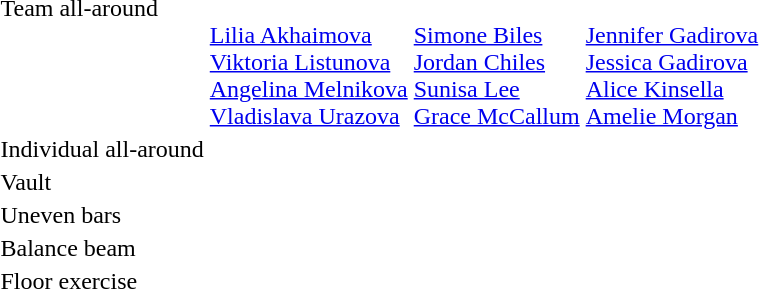<table>
<tr valign="top">
<td>Team all-around<br></td>
<td><br><a href='#'>Lilia Akhaimova</a><br><a href='#'>Viktoria Listunova</a><br><a href='#'>Angelina Melnikova</a><br><a href='#'>Vladislava Urazova</a></td>
<td><br><a href='#'>Simone Biles</a><br><a href='#'>Jordan Chiles</a><br><a href='#'>Sunisa Lee</a><br><a href='#'>Grace McCallum</a></td>
<td><br><a href='#'>Jennifer Gadirova</a><br><a href='#'>Jessica Gadirova</a><br><a href='#'>Alice Kinsella</a><br><a href='#'>Amelie Morgan</a></td>
</tr>
<tr>
<td>Individual all-around<br></td>
<td></td>
<td></td>
<td></td>
</tr>
<tr>
<td>Vault<br></td>
<td></td>
<td></td>
<td></td>
</tr>
<tr>
<td>Uneven bars<br></td>
<td></td>
<td></td>
<td></td>
</tr>
<tr>
<td>Balance beam<br></td>
<td></td>
<td></td>
<td></td>
</tr>
<tr valign="top">
<td rowspan="2">Floor exercise<br></td>
<td rowspan="2"></td>
<td rowspan="2"></td>
<td></td>
</tr>
<tr>
<td></td>
</tr>
</table>
